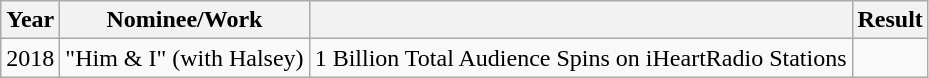<table class="wikitable">
<tr>
<th>Year</th>
<th>Nominee/Work</th>
<th></th>
<th>Result</th>
</tr>
<tr>
<td>2018</td>
<td>"Him & I" (with Halsey)</td>
<td>1 Billion Total Audience Spins on iHeartRadio Stations</td>
<td></td>
</tr>
</table>
